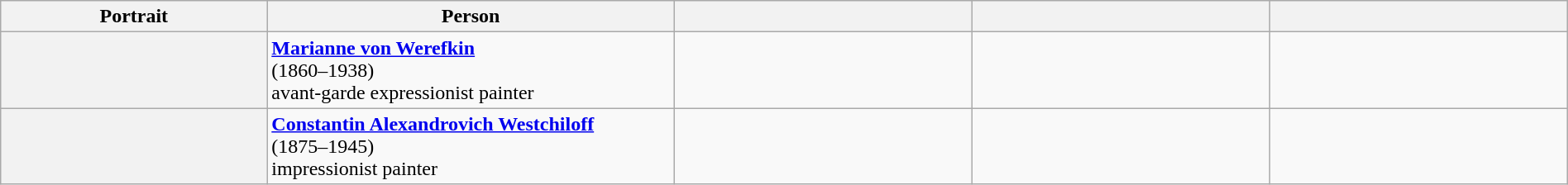<table class="wikitable" style="width:100%;">
<tr ">
<th scope="col" style="width:17%;">Portrait</th>
<th scope="col" style="width:26%;">Person</th>
<th scope="col" style="width:19%;"></th>
<th scope="col" style="width:19%;"></th>
<th scope="col" style="width:19%;"></th>
</tr>
<tr>
<th scope="row" style="text-align:center;"></th>
<td><strong><a href='#'>Marianne von Werefkin</a></strong><br>(1860–1938)<br>avant-garde expressionist painter<br></td>
<td></td>
<td></td>
<td></td>
</tr>
<tr>
<th scope="row" style="text-align:center;"></th>
<td><strong><a href='#'>Constantin Alexandrovich Westchiloff</a></strong><br>(1875–1945)<br> impressionist painter</td>
<td></td>
<td></td>
<td></td>
</tr>
</table>
